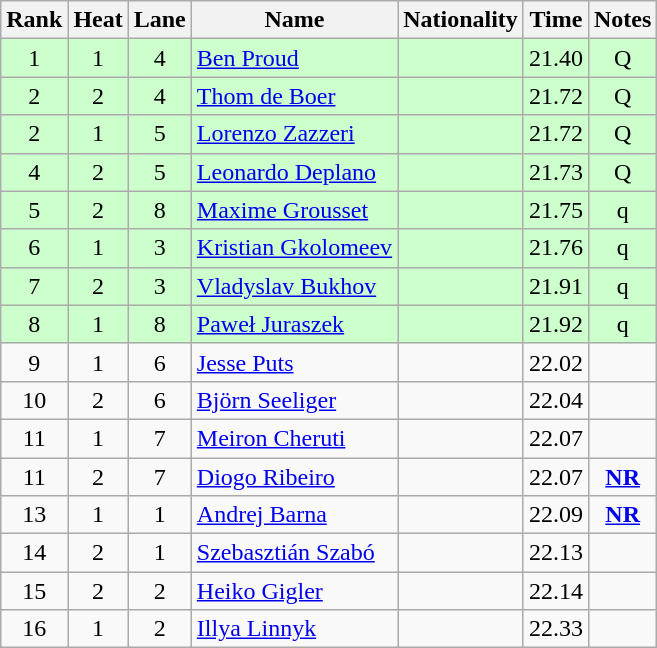<table class="wikitable sortable" style="text-align:center">
<tr>
<th>Rank</th>
<th>Heat</th>
<th>Lane</th>
<th>Name</th>
<th>Nationality</th>
<th>Time</th>
<th>Notes</th>
</tr>
<tr bgcolor=ccffcc>
<td>1</td>
<td>1</td>
<td>4</td>
<td align=left><a href='#'>Ben Proud</a></td>
<td align=left></td>
<td>21.40</td>
<td>Q</td>
</tr>
<tr bgcolor=ccffcc>
<td>2</td>
<td>2</td>
<td>4</td>
<td align=left><a href='#'>Thom de Boer</a></td>
<td align=left></td>
<td>21.72</td>
<td>Q</td>
</tr>
<tr bgcolor=ccffcc>
<td>2</td>
<td>1</td>
<td>5</td>
<td align=left><a href='#'>Lorenzo Zazzeri</a></td>
<td align=left></td>
<td>21.72</td>
<td>Q</td>
</tr>
<tr bgcolor=ccffcc>
<td>4</td>
<td>2</td>
<td>5</td>
<td align=left><a href='#'>Leonardo Deplano</a></td>
<td align=left></td>
<td>21.73</td>
<td>Q</td>
</tr>
<tr bgcolor=ccffcc>
<td>5</td>
<td>2</td>
<td>8</td>
<td align=left><a href='#'>Maxime Grousset</a></td>
<td align=left></td>
<td>21.75</td>
<td>q</td>
</tr>
<tr bgcolor=ccffcc>
<td>6</td>
<td>1</td>
<td>3</td>
<td align=left><a href='#'>Kristian Gkolomeev</a></td>
<td align=left></td>
<td>21.76</td>
<td>q</td>
</tr>
<tr bgcolor=ccffcc>
<td>7</td>
<td>2</td>
<td>3</td>
<td align=left><a href='#'>Vladyslav Bukhov</a></td>
<td align=left></td>
<td>21.91</td>
<td>q</td>
</tr>
<tr bgcolor=ccffcc>
<td>8</td>
<td>1</td>
<td>8</td>
<td align=left><a href='#'>Paweł Juraszek</a></td>
<td align=left></td>
<td>21.92</td>
<td>q</td>
</tr>
<tr>
<td>9</td>
<td>1</td>
<td>6</td>
<td align=left><a href='#'>Jesse Puts</a></td>
<td align=left></td>
<td>22.02</td>
<td></td>
</tr>
<tr>
<td>10</td>
<td>2</td>
<td>6</td>
<td align=left><a href='#'>Björn Seeliger</a></td>
<td align=left></td>
<td>22.04</td>
<td></td>
</tr>
<tr>
<td>11</td>
<td>1</td>
<td>7</td>
<td align=left><a href='#'>Meiron Cheruti</a></td>
<td align=left></td>
<td>22.07</td>
<td></td>
</tr>
<tr>
<td>11</td>
<td>2</td>
<td>7</td>
<td align=left><a href='#'>Diogo Ribeiro</a></td>
<td align=left></td>
<td>22.07</td>
<td><strong><a href='#'>NR</a></strong></td>
</tr>
<tr>
<td>13</td>
<td>1</td>
<td>1</td>
<td align=left><a href='#'>Andrej Barna</a></td>
<td align=left></td>
<td>22.09</td>
<td><strong><a href='#'>NR</a></strong></td>
</tr>
<tr>
<td>14</td>
<td>2</td>
<td>1</td>
<td align=left><a href='#'>Szebasztián Szabó</a></td>
<td align=left></td>
<td>22.13</td>
<td></td>
</tr>
<tr>
<td>15</td>
<td>2</td>
<td>2</td>
<td align=left><a href='#'>Heiko Gigler</a></td>
<td align=left></td>
<td>22.14</td>
<td></td>
</tr>
<tr>
<td>16</td>
<td>1</td>
<td>2</td>
<td align=left><a href='#'>Illya Linnyk</a></td>
<td align=left></td>
<td>22.33</td>
<td></td>
</tr>
</table>
